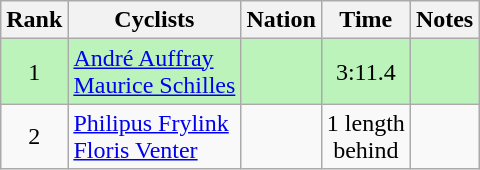<table class="wikitable sortable">
<tr>
<th>Rank</th>
<th>Cyclists</th>
<th>Nation</th>
<th>Time</th>
<th>Notes</th>
</tr>
<tr bgcolor=bbf3bb>
<td align=center>1</td>
<td><a href='#'>André Auffray</a> <br> <a href='#'>Maurice Schilles</a></td>
<td></td>
<td align=center>3:11.4</td>
<td align=center></td>
</tr>
<tr>
<td align=center>2</td>
<td><a href='#'>Philipus Frylink</a> <br> <a href='#'>Floris Venter</a></td>
<td></td>
<td align=center>1 length<br>behind</td>
<td></td>
</tr>
</table>
